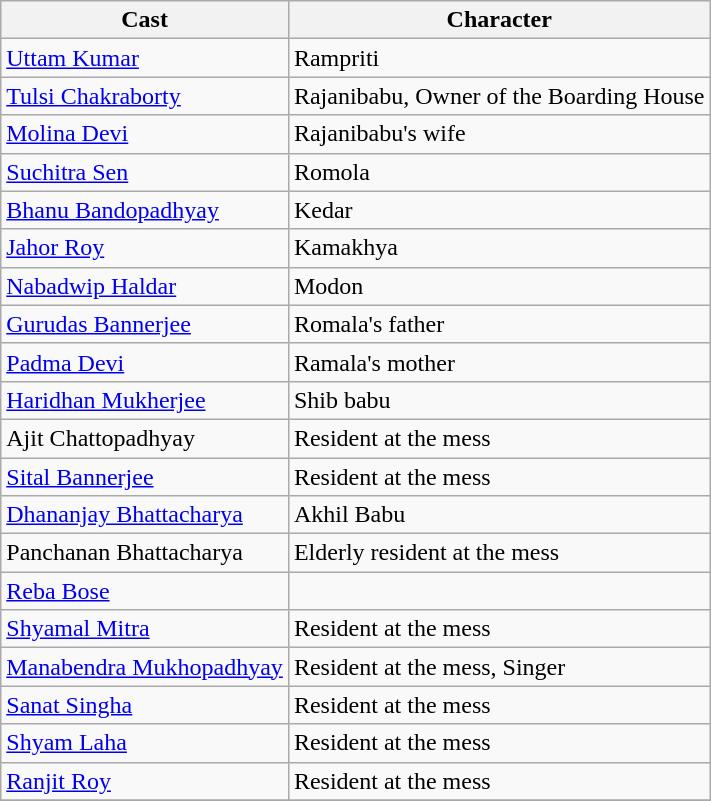<table class="wikitable">
<tr>
<th>Cast</th>
<th>Character</th>
</tr>
<tr>
<td><a href='#'>Uttam Kumar</a></td>
<td>Rampriti</td>
</tr>
<tr>
<td><a href='#'>Tulsi Chakraborty</a></td>
<td>Rajanibabu, Owner of the Boarding House</td>
</tr>
<tr>
<td><a href='#'>Molina Devi</a></td>
<td>Rajanibabu's wife</td>
</tr>
<tr>
<td><a href='#'>Suchitra Sen</a></td>
<td>Romola</td>
</tr>
<tr>
<td><a href='#'>Bhanu Bandopadhyay</a></td>
<td>Kedar</td>
</tr>
<tr>
<td><a href='#'>Jahor Roy</a></td>
<td>Kamakhya</td>
</tr>
<tr>
<td><a href='#'>Nabadwip Haldar</a></td>
<td>Modon</td>
</tr>
<tr>
<td><a href='#'>Gurudas Bannerjee</a></td>
<td>Romala's father</td>
</tr>
<tr>
<td><a href='#'>Padma Devi</a></td>
<td>Ramala's mother</td>
</tr>
<tr>
<td><a href='#'>Haridhan Mukherjee</a></td>
<td>Shib babu</td>
</tr>
<tr>
<td>Ajit Chattopadhyay</td>
<td>Resident at the mess</td>
</tr>
<tr>
<td><a href='#'>Sital Bannerjee</a></td>
<td>Resident at the mess</td>
</tr>
<tr>
<td><a href='#'>Dhananjay Bhattacharya</a></td>
<td>Akhil Babu</td>
</tr>
<tr>
<td>Panchanan Bhattacharya</td>
<td>Elderly resident at the mess</td>
</tr>
<tr>
<td><a href='#'>Reba Bose</a></td>
<td></td>
</tr>
<tr>
<td><a href='#'>Shyamal Mitra</a></td>
<td>Resident at the mess</td>
</tr>
<tr>
<td><a href='#'>Manabendra Mukhopadhyay</a></td>
<td>Resident at the mess, Singer</td>
</tr>
<tr>
<td><a href='#'>Sanat Singha</a></td>
<td>Resident at the mess</td>
</tr>
<tr>
<td><a href='#'>Shyam Laha</a></td>
<td>Resident at the mess</td>
</tr>
<tr>
<td><a href='#'>Ranjit Roy</a></td>
<td>Resident at the mess</td>
</tr>
<tr>
</tr>
</table>
